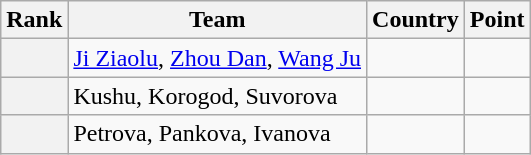<table class="wikitable sortable">
<tr>
<th>Rank</th>
<th>Team</th>
<th>Country</th>
<th>Point</th>
</tr>
<tr>
<th></th>
<td><a href='#'>Ji Ziaolu</a>, <a href='#'>Zhou Dan</a>, <a href='#'>Wang Ju</a></td>
<td></td>
<td></td>
</tr>
<tr>
<th></th>
<td>Kushu, Korogod, Suvorova</td>
<td></td>
<td></td>
</tr>
<tr>
<th></th>
<td>Petrova, Pankova, Ivanova</td>
<td></td>
<td></td>
</tr>
</table>
